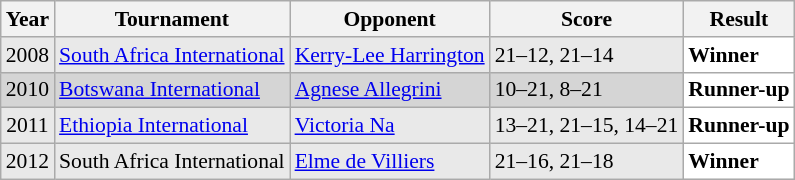<table class="sortable wikitable" style="font-size: 90%;">
<tr>
<th>Year</th>
<th>Tournament</th>
<th>Opponent</th>
<th>Score</th>
<th>Result</th>
</tr>
<tr style="background:#E9E9E9">
<td align="center">2008</td>
<td align="left"><a href='#'>South Africa International</a></td>
<td align="left"> <a href='#'>Kerry-Lee Harrington</a></td>
<td align="left">21–12, 21–14</td>
<td style="text-align:left; background:white"> <strong>Winner</strong></td>
</tr>
<tr style="background:#D5D5D5">
<td align="center">2010</td>
<td align="left"><a href='#'>Botswana International</a></td>
<td align="left"> <a href='#'>Agnese Allegrini</a></td>
<td align="left">10–21, 8–21</td>
<td style="text-align:left; background:white"> <strong>Runner-up</strong></td>
</tr>
<tr style="background:#E9E9E9">
<td align="center">2011</td>
<td align="left"><a href='#'>Ethiopia International</a></td>
<td align="left"> <a href='#'>Victoria Na</a></td>
<td align="left">13–21, 21–15, 14–21</td>
<td style="text-align:left; background:white"> <strong>Runner-up</strong></td>
</tr>
<tr style="background:#E9E9E9">
<td align="center">2012</td>
<td align="left">South Africa International</td>
<td align="left"> <a href='#'>Elme de Villiers</a></td>
<td align="left">21–16, 21–18</td>
<td style="text-align:left; background:white"> <strong>Winner</strong></td>
</tr>
</table>
